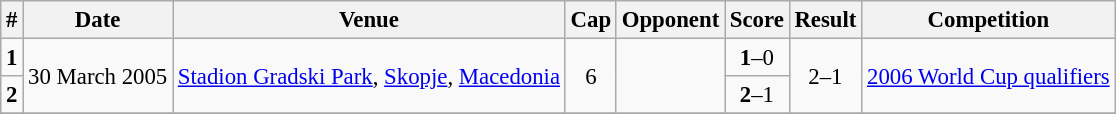<table class="wikitable" style="font-size:95%;">
<tr>
<th>#</th>
<th>Date</th>
<th>Venue</th>
<th>Cap</th>
<th>Opponent</th>
<th>Score</th>
<th>Result</th>
<th>Competition</th>
</tr>
<tr>
<td align="center"><strong>1</strong></td>
<td rowspan="2">30 March 2005</td>
<td rowspan="2"><a href='#'>Stadion Gradski Park</a>, <a href='#'>Skopje</a>, <a href='#'>Macedonia</a></td>
<td rowspan="2" align=center>6</td>
<td rowspan="2"></td>
<td align="center"><strong>1</strong>–0</td>
<td rowspan="2" align="center">2–1</td>
<td rowspan="2"><a href='#'>2006 World Cup qualifiers</a></td>
</tr>
<tr>
<td align="center"><strong>2</strong></td>
<td align="center"><strong>2</strong>–1</td>
</tr>
<tr>
</tr>
</table>
